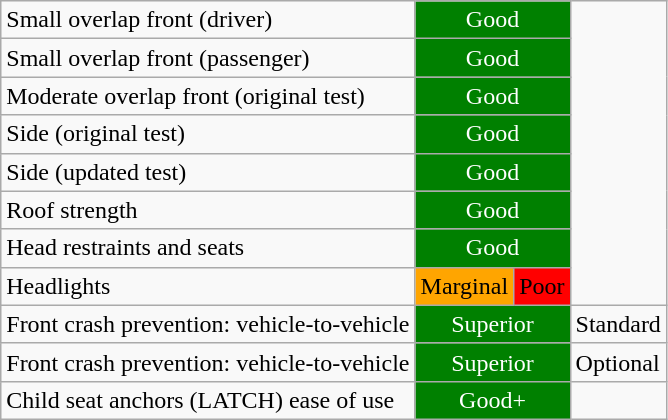<table class="wikitable">
<tr>
<td>Small overlap front (driver)</td>
<td colspan="2" style="text-align:center;color:white;background:green">Good</td>
<td rowspan="8"></td>
</tr>
<tr>
<td>Small overlap front (passenger)</td>
<td colspan="2" style="text-align:center;color:white;background:green">Good</td>
</tr>
<tr>
<td>Moderate overlap front (original test)</td>
<td colspan="2" style="text-align:center;color:white;background:green">Good</td>
</tr>
<tr>
<td>Side (original test)</td>
<td colspan="2" style="text-align:center;color:white;background:green">Good</td>
</tr>
<tr>
<td>Side (updated test)</td>
<td colspan="2" style="text-align:center;color:white;background:green">Good</td>
</tr>
<tr>
<td>Roof strength</td>
<td colspan="2" style="text-align:center;color:white;background:green">Good</td>
</tr>
<tr>
<td>Head restraints and seats</td>
<td colspan="2" style="text-align:center;color:white;background:green">Good</td>
</tr>
<tr>
<td>Headlights</td>
<td style="text-align:center;color:black;background:orange">Marginal</td>
<td style="text-align:center;color:black;background:red">Poor</td>
</tr>
<tr>
<td>Front crash prevention: vehicle-to-vehicle</td>
<td colspan="2" style="text-align:center;color:white;background:green">Superior</td>
<td>Standard</td>
</tr>
<tr>
<td>Front crash prevention: vehicle-to-vehicle</td>
<td colspan="2" style="text-align:center;color:white;background:green">Superior</td>
<td>Optional</td>
</tr>
<tr>
<td>Child seat anchors (LATCH) ease of use</td>
<td colspan="2" style="text-align:center;color:white;background:green">Good+</td>
<td></td>
</tr>
</table>
